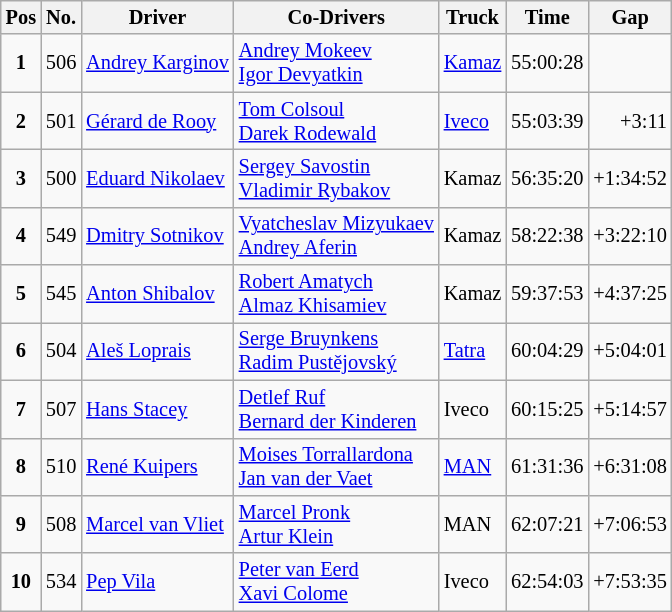<table class="wikitable" style="font-size:85%;">
<tr>
<th>Pos</th>
<th>No.</th>
<th>Driver</th>
<th>Co-Drivers</th>
<th>Truck</th>
<th>Time</th>
<th>Gap</th>
</tr>
<tr>
<td align=center><strong>1</strong></td>
<td>506</td>
<td> <a href='#'>Andrey Karginov</a></td>
<td> <a href='#'>Andrey Mokeev</a> <br>  <a href='#'>Igor Devyatkin</a></td>
<td><a href='#'>Kamaz</a></td>
<td>55:00:28</td>
<td></td>
</tr>
<tr>
<td align=center><strong>2</strong></td>
<td>501</td>
<td> <a href='#'>Gérard de Rooy</a></td>
<td> <a href='#'>Tom Colsoul</a> <br>  <a href='#'>Darek Rodewald</a></td>
<td><a href='#'>Iveco</a></td>
<td>55:03:39</td>
<td align=right>+3:11</td>
</tr>
<tr>
<td align=center><strong>3</strong></td>
<td>500</td>
<td> <a href='#'>Eduard Nikolaev</a></td>
<td> <a href='#'>Sergey Savostin</a> <br>  <a href='#'>Vladimir Rybakov</a></td>
<td>Kamaz</td>
<td>56:35:20</td>
<td align=right>+1:34:52</td>
</tr>
<tr>
<td align=center><strong>4</strong></td>
<td>549</td>
<td> <a href='#'>Dmitry Sotnikov</a></td>
<td> <a href='#'>Vyatcheslav Mizyukaev</a><br>  <a href='#'>Andrey Aferin</a></td>
<td>Kamaz</td>
<td>58:22:38</td>
<td align=right>+3:22:10</td>
</tr>
<tr>
<td align=center><strong>5</strong></td>
<td>545</td>
<td> <a href='#'>Anton Shibalov</a></td>
<td> <a href='#'>Robert Amatych</a><br>  <a href='#'>Almaz Khisamiev</a></td>
<td>Kamaz</td>
<td>59:37:53</td>
<td align=right>+4:37:25</td>
</tr>
<tr>
<td align=center><strong>6</strong></td>
<td>504</td>
<td> <a href='#'>Aleš Loprais</a></td>
<td> <a href='#'>Serge Bruynkens</a> <br>  <a href='#'>Radim Pustějovský</a></td>
<td><a href='#'>Tatra</a></td>
<td>60:04:29</td>
<td align=right>+5:04:01</td>
</tr>
<tr>
<td align=center><strong>7</strong></td>
<td>507</td>
<td> <a href='#'>Hans Stacey</a></td>
<td> <a href='#'>Detlef Ruf</a> <br>  <a href='#'>Bernard der Kinderen</a></td>
<td>Iveco</td>
<td>60:15:25</td>
<td align=right>+5:14:57</td>
</tr>
<tr>
<td align=center><strong>8</strong></td>
<td>510</td>
<td> <a href='#'>René Kuipers</a></td>
<td> <a href='#'>Moises Torrallardona</a><br> <a href='#'>Jan van der Vaet</a></td>
<td><a href='#'>MAN</a></td>
<td>61:31:36</td>
<td align="right">+6:31:08</td>
</tr>
<tr>
<td align=center><strong>9</strong></td>
<td>508</td>
<td> <a href='#'>Marcel van Vliet</a></td>
<td> <a href='#'>Marcel Pronk</a><br> <a href='#'>Artur Klein</a></td>
<td>MAN</td>
<td>62:07:21</td>
<td align=right>+7:06:53</td>
</tr>
<tr>
<td align=center><strong>10</strong></td>
<td>534</td>
<td> <a href='#'>Pep Vila</a></td>
<td> <a href='#'>Peter van Eerd</a> <br>  <a href='#'>Xavi Colome</a></td>
<td>Iveco</td>
<td>62:54:03</td>
<td align=right>+7:53:35</td>
</tr>
</table>
